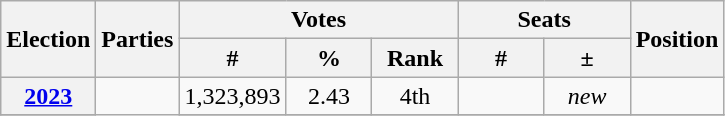<table class=wikitable style="text-align:center">
<tr>
<th rowspan=2>Election</th>
<th rowspan=2>Parties</th>
<th colspan=3>Votes</th>
<th colspan=2>Seats</th>
<th rowspan=2>Position</th>
</tr>
<tr>
<th style="width:50px">#</th>
<th style="width:50px">%</th>
<th style="width:50px">Rank</th>
<th style="width:50px">#</th>
<th style="width:50px">±</th>
</tr>
<tr>
<th><a href='#'>2023</a></th>
<td rowspan="2"></td>
<td>1,323,893</td>
<td>2.43</td>
<td>4th</td>
<td style="text-align:center;"><strong></strong></td>
<td><em>new</em></td>
<td></td>
</tr>
<tr>
</tr>
</table>
